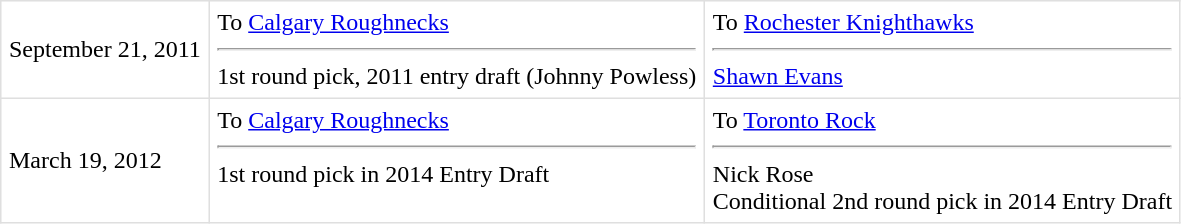<table border=1 style="border-collapse:collapse" bordercolor="#DFDFDF"  cellpadding="5">
<tr>
<td>September 21, 2011<br></td>
<td valign="top">To <a href='#'>Calgary Roughnecks</a> <hr>1st round pick, 2011 entry draft (Johnny Powless)</td>
<td valign="top">To <a href='#'>Rochester Knighthawks</a> <hr><a href='#'>Shawn Evans</a></td>
</tr>
<tr>
<td>March 19, 2012<br></td>
<td valign="top">To <a href='#'>Calgary Roughnecks</a> <hr>1st round pick in 2014 Entry Draft</td>
<td valign="top">To <a href='#'>Toronto Rock</a> <hr>Nick Rose<br>Conditional 2nd round pick in 2014 Entry Draft</td>
</tr>
</table>
